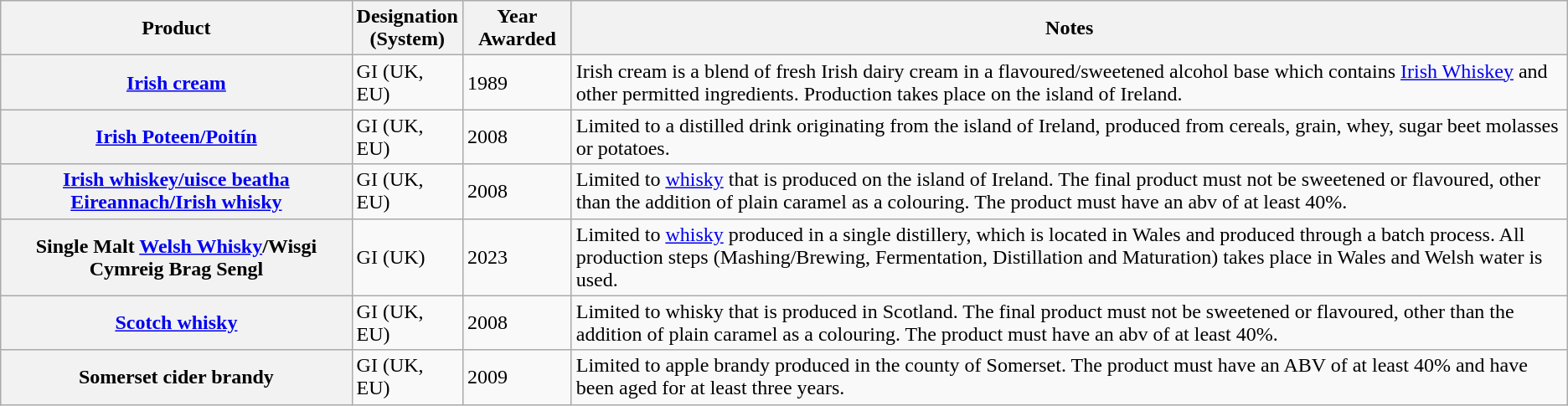<table class="wikitable sortable">
<tr>
<th scope="col" width="23%">Product</th>
<th scope="col" width="4%">Designation (System)</th>
<th scope="col" width="7%">Year Awarded</th>
<th class="unsortable" scope="col" width="66%">Notes</th>
</tr>
<tr>
<th scope="row"><a href='#'>Irish cream</a></th>
<td>GI (UK, EU)</td>
<td>1989</td>
<td>Irish cream is a blend of fresh Irish dairy cream in a flavoured/sweetened alcohol base which contains <a href='#'>Irish Whiskey</a> and other permitted ingredients. Production takes place on the island of Ireland.</td>
</tr>
<tr>
<th scope="row"><a href='#'>Irish Poteen/Poitín</a></th>
<td>GI (UK, EU)</td>
<td>2008</td>
<td>Limited to a distilled drink originating from the island of Ireland, produced from cereals, grain, whey, sugar beet molasses or potatoes.</td>
</tr>
<tr>
<th scope="row"><a href='#'>Irish whiskey/uisce beatha Eireannach/Irish whisky</a></th>
<td>GI (UK, EU)</td>
<td>2008</td>
<td>Limited to <a href='#'>whisky</a> that is produced on the island of Ireland. The final product must not be sweetened or flavoured, other than the addition of plain caramel as a colouring. The product must have an abv of at least 40%.</td>
</tr>
<tr>
<th scope="row">Single Malt <a href='#'>Welsh Whisky</a>/Wisgi Cymreig Brag Sengl</th>
<td>GI (UK)</td>
<td>2023</td>
<td>Limited to <a href='#'>whisky</a> produced in a single distillery, which is located in Wales and produced through a batch process. All production steps (Mashing/Brewing, Fermentation, Distillation and Maturation) takes place in Wales and Welsh water is used.</td>
</tr>
<tr>
<th scope="row"><a href='#'>Scotch whisky</a></th>
<td>GI (UK, EU)</td>
<td>2008</td>
<td>Limited to whisky that is produced in Scotland. The final product must not be sweetened or flavoured, other than the addition of plain caramel as a colouring. The product must have an abv of at least 40%.</td>
</tr>
<tr>
<th>Somerset cider brandy</th>
<td>GI (UK, EU)</td>
<td>2009</td>
<td>Limited to apple brandy produced in the county of Somerset. The product must have an ABV of at least 40% and have been aged for at least three years.</td>
</tr>
</table>
